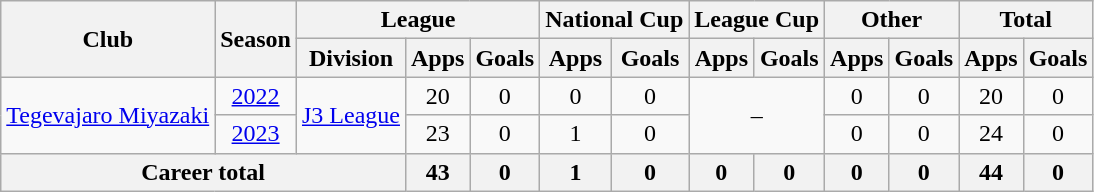<table class="wikitable" style="text-align: center">
<tr>
<th rowspan="2">Club</th>
<th rowspan="2">Season</th>
<th colspan="3">League</th>
<th colspan="2">National Cup</th>
<th colspan="2">League Cup</th>
<th colspan="2">Other</th>
<th colspan="2">Total</th>
</tr>
<tr>
<th>Division</th>
<th>Apps</th>
<th>Goals</th>
<th>Apps</th>
<th>Goals</th>
<th>Apps</th>
<th>Goals</th>
<th>Apps</th>
<th>Goals</th>
<th>Apps</th>
<th>Goals</th>
</tr>
<tr>
<td rowspan="2"><a href='#'>Tegevajaro Miyazaki</a></td>
<td><a href='#'>2022</a></td>
<td rowspan="2"><a href='#'>J3 League</a></td>
<td>20</td>
<td>0</td>
<td>0</td>
<td>0</td>
<td rowspan="2" colspan="2">–</td>
<td>0</td>
<td>0</td>
<td>20</td>
<td>0</td>
</tr>
<tr>
<td><a href='#'>2023</a></td>
<td>23</td>
<td>0</td>
<td>1</td>
<td>0</td>
<td>0</td>
<td>0</td>
<td>24</td>
<td>0</td>
</tr>
<tr>
<th colspan=3>Career total</th>
<th>43</th>
<th>0</th>
<th>1</th>
<th>0</th>
<th>0</th>
<th>0</th>
<th>0</th>
<th>0</th>
<th>44</th>
<th>0</th>
</tr>
</table>
